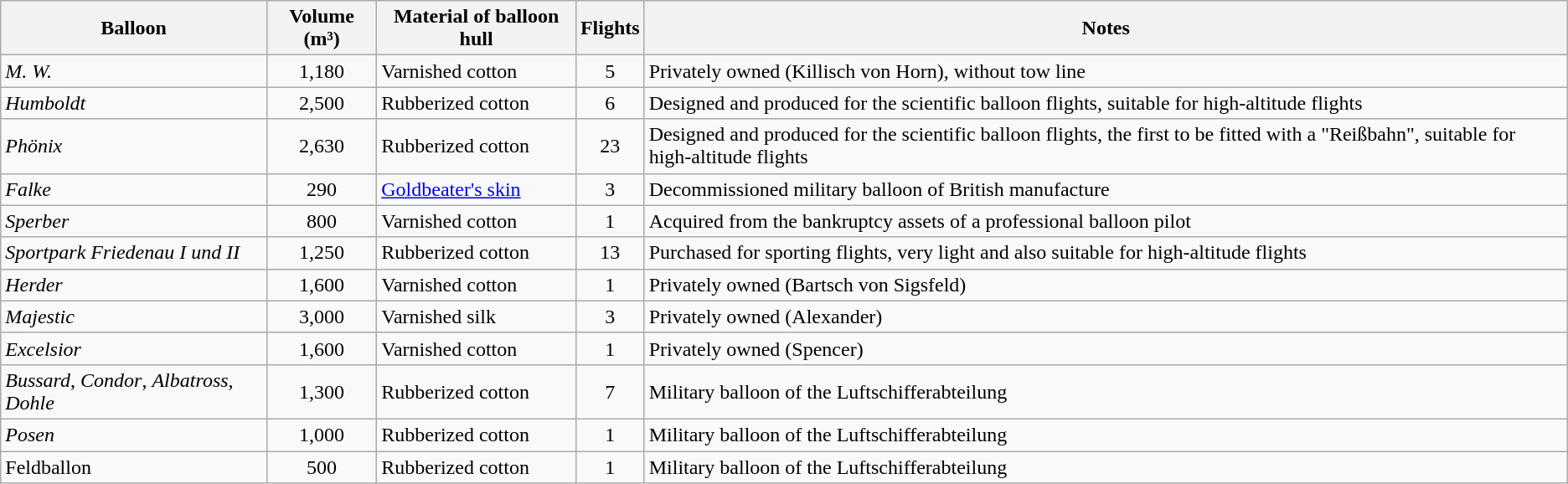<table class="wikitable">
<tr>
<th>Balloon<br></th>
<th>Volume (m³)</th>
<th>Material of balloon hull<br></th>
<th>Flights<br></th>
<th>Notes<br></th>
</tr>
<tr>
<td><em>M. W.</em></td>
<td align="center">1,180</td>
<td align="left">Varnished cotton<br></td>
<td align="center">5</td>
<td align="left">Privately owned (Killisch von Horn), without tow line<br></td>
</tr>
<tr>
<td><em>Humboldt</em></td>
<td align="center">2,500</td>
<td align="left">Rubberized cotton</td>
<td align="center">6</td>
<td align="left">Designed and produced for the scientific balloon flights, suitable for high-altitude flights</td>
</tr>
<tr>
<td><em>Phönix</em></td>
<td align="center">2,630</td>
<td align="left">Rubberized cotton</td>
<td align="center">23</td>
<td align="left">Designed and produced for the scientific balloon flights, the first to be fitted with a "Reißbahn", suitable for high-altitude flights</td>
</tr>
<tr>
<td><em>Falke</em></td>
<td align="center">290</td>
<td align="left"><a href='#'>Goldbeater's skin</a></td>
<td align="center">3</td>
<td align="left">Decommissioned military balloon of British manufacture<br></td>
</tr>
<tr>
<td><em>Sperber</em></td>
<td align="center">800</td>
<td align="left">Varnished cotton</td>
<td align="center">1</td>
<td align="left">Acquired from the bankruptcy assets of a professional balloon pilot</td>
</tr>
<tr>
<td><em>Sportpark Friedenau I und II</em></td>
<td align="center">1,250</td>
<td align="left">Rubberized cotton</td>
<td align="center">13</td>
<td align="left">Purchased for sporting flights, very light and also suitable for high-altitude flights</td>
</tr>
<tr>
<td><em>Herder</em></td>
<td align="center">1,600</td>
<td align="left">Varnished cotton</td>
<td align="center">1</td>
<td align="left">Privately owned (Bartsch von Sigsfeld)</td>
</tr>
<tr>
<td><em>Majestic</em></td>
<td align="center">3,000</td>
<td align="left">Varnished silk<br></td>
<td align="center">3</td>
<td align="left">Privately owned (Alexander)</td>
</tr>
<tr>
<td><em>Excelsior</em></td>
<td align="center">1,600</td>
<td align="left">Varnished cotton</td>
<td align="center">1</td>
<td align="left">Privately owned (Spencer)</td>
</tr>
<tr>
<td><em>Bussard</em>, <em>Condor</em>, <em>Albatross</em>, <em>Dohle</em></td>
<td align="center">1,300</td>
<td align="left">Rubberized cotton</td>
<td align="center">7</td>
<td align="left">Military balloon of the Luftschifferabteilung</td>
</tr>
<tr>
<td><em>Posen</em></td>
<td align="center">1,000</td>
<td align="left">Rubberized cotton</td>
<td align="center">1</td>
<td align="left">Military balloon of the Luftschifferabteilung</td>
</tr>
<tr>
<td>Feldballon</td>
<td align="center">500</td>
<td align="left">Rubberized cotton</td>
<td align="center">1</td>
<td align="left">Military balloon of the Luftschifferabteilung</td>
</tr>
</table>
